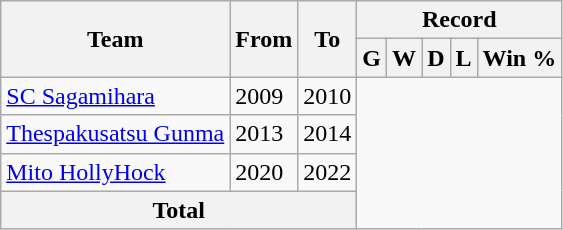<table class="wikitable" style="text-align: center">
<tr>
<th rowspan="2">Team</th>
<th rowspan="2">From</th>
<th rowspan="2">To</th>
<th colspan="5">Record</th>
</tr>
<tr>
<th>G</th>
<th>W</th>
<th>D</th>
<th>L</th>
<th>Win %</th>
</tr>
<tr>
<td align="left"><a href='#'>SC Sagamihara</a></td>
<td align="left">2009</td>
<td align="left">2010<br></td>
</tr>
<tr>
<td align="left"><a href='#'>Thespakusatsu Gunma</a></td>
<td align="left">2013</td>
<td align="left">2014<br></td>
</tr>
<tr>
<td align="left"><a href='#'>Mito HollyHock</a></td>
<td align="left">2020</td>
<td align="left">2022<br></td>
</tr>
<tr>
<th colspan="3">Total<br></th>
</tr>
</table>
